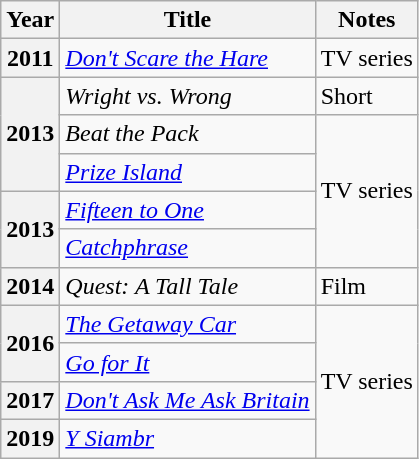<table class="wikitable">
<tr>
<th>Year</th>
<th>Title</th>
<th>Notes</th>
</tr>
<tr>
<th scope=row>2011</th>
<td><em><a href='#'>Don't Scare the Hare</a></em></td>
<td>TV series</td>
</tr>
<tr>
<th scope=row rowspan="3">2013</th>
<td><em>Wright vs. Wrong</em></td>
<td>Short</td>
</tr>
<tr>
<td><em>Beat the Pack</em></td>
<td rowspan="4">TV series</td>
</tr>
<tr>
<td><em><a href='#'>Prize Island</a></em></td>
</tr>
<tr>
<th scope=row rowspan="2">2013</th>
<td><em><a href='#'>Fifteen to One</a></em></td>
</tr>
<tr>
<td><em><a href='#'>Catchphrase</a></em></td>
</tr>
<tr>
<th scope=row>2014</th>
<td><em>Quest: A Tall Tale</em></td>
<td>Film</td>
</tr>
<tr>
<th scope=row rowspan="2">2016</th>
<td><em><a href='#'>The Getaway Car</a></em></td>
<td rowspan="4">TV series</td>
</tr>
<tr>
<td><em><a href='#'>Go for It</a></em></td>
</tr>
<tr>
<th scope=row>2017</th>
<td><em><a href='#'>Don't Ask Me Ask Britain</a></em></td>
</tr>
<tr>
<th scope=row>2019</th>
<td><em><a href='#'>Y Siambr</a></em></td>
</tr>
</table>
